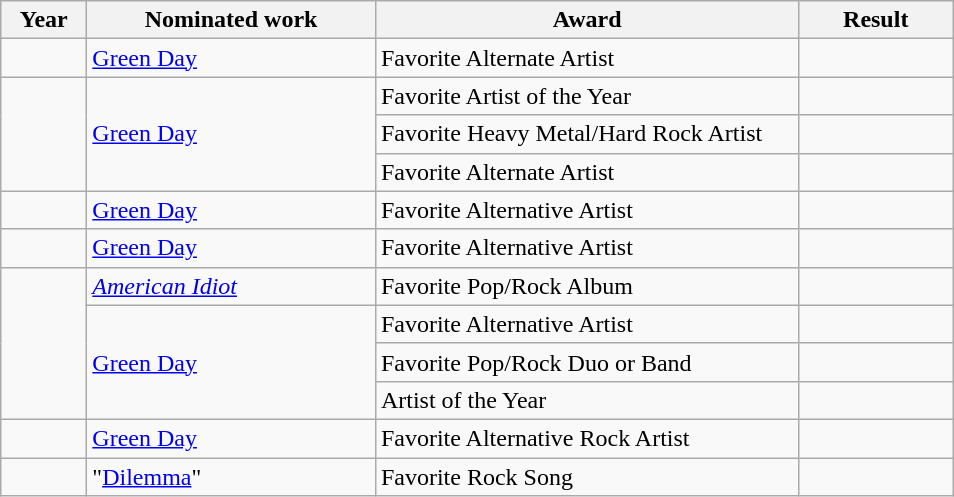<table class="wikitable" style="table-layout: fixed;">
<tr>
<th width="50">Year</th>
<th width="185">Nominated work</th>
<th width="275">Award</th>
<th width="95">Result</th>
</tr>
<tr>
<td></td>
<td><a href='#'>Green Day</a></td>
<td>Favorite Alternate Artist</td>
<td></td>
</tr>
<tr>
<td rowspan="3"></td>
<td rowspan="3"><a href='#'>Green Day</a></td>
<td>Favorite Artist of the Year</td>
<td></td>
</tr>
<tr>
<td>Favorite Heavy Metal/Hard Rock Artist</td>
<td></td>
</tr>
<tr>
<td>Favorite Alternate Artist</td>
<td></td>
</tr>
<tr>
<td></td>
<td><a href='#'>Green Day</a></td>
<td>Favorite Alternative Artist</td>
<td></td>
</tr>
<tr>
<td></td>
<td><a href='#'>Green Day</a></td>
<td>Favorite Alternative Artist</td>
<td></td>
</tr>
<tr>
<td rowspan="4"></td>
<td><em><a href='#'>American Idiot</a></em></td>
<td>Favorite Pop/Rock Album</td>
<td></td>
</tr>
<tr>
<td rowspan="3"><a href='#'>Green Day</a></td>
<td>Favorite Alternative Artist</td>
<td></td>
</tr>
<tr>
<td>Favorite Pop/Rock Duo or Band</td>
<td></td>
</tr>
<tr>
<td>Artist of the Year</td>
<td></td>
</tr>
<tr>
<td></td>
<td><a href='#'>Green Day</a></td>
<td>Favorite Alternative Rock Artist</td>
<td></td>
</tr>
<tr>
<td></td>
<td>"<a href='#'>Dilemma</a>"</td>
<td>Favorite Rock Song</td>
<td></td>
</tr>
</table>
